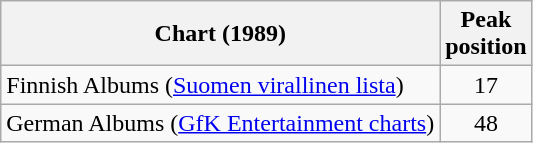<table class="wikitable sortable plainrowheaders">
<tr>
<th>Chart (1989)</th>
<th>Peak<br>position</th>
</tr>
<tr>
<td>Finnish Albums (<a href='#'>Suomen virallinen lista</a>)</td>
<td align="center">17</td>
</tr>
<tr>
<td>German Albums (<a href='#'>GfK Entertainment charts</a>)</td>
<td align="center">48</td>
</tr>
</table>
